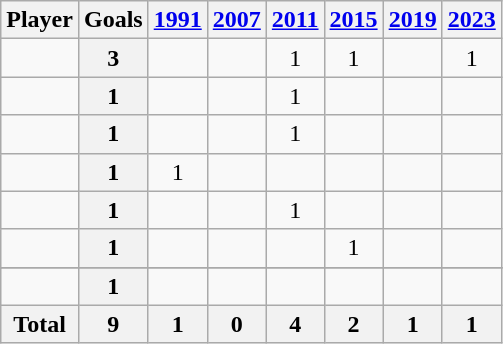<table class="wikitable sortable" style="text-align:center;">
<tr>
<th>Player</th>
<th>Goals</th>
<th><a href='#'>1991</a></th>
<th><a href='#'>2007</a></th>
<th><a href='#'>2011</a></th>
<th><a href='#'>2015</a></th>
<th><a href='#'>2019</a></th>
<th><a href='#'>2023</a></th>
</tr>
<tr>
<td align="left"></td>
<th>3</th>
<td></td>
<td></td>
<td>1</td>
<td>1</td>
<td></td>
<td>1</td>
</tr>
<tr>
<td align="left"></td>
<th>1</th>
<td></td>
<td></td>
<td>1</td>
<td></td>
<td></td>
<td></td>
</tr>
<tr>
<td align="left"></td>
<th>1</th>
<td></td>
<td></td>
<td>1</td>
<td></td>
<td></td>
<td></td>
</tr>
<tr>
<td align="left"></td>
<th>1</th>
<td>1</td>
<td></td>
<td></td>
<td></td>
<td></td>
<td></td>
</tr>
<tr>
<td align="left"></td>
<th>1</th>
<td></td>
<td></td>
<td>1</td>
<td></td>
<td></td>
<td></td>
</tr>
<tr>
<td align="left"></td>
<th>1</th>
<td></td>
<td></td>
<td></td>
<td>1</td>
<td></td>
<td></td>
</tr>
<tr>
</tr>
<tr>
<td align="left"></td>
<th>1</th>
<td></td>
<td></td>
<td></td>
<td></td>
<td></td>
<td></td>
</tr>
<tr class="sortbottom">
<th>Total</th>
<th>9</th>
<th>1</th>
<th>0</th>
<th>4</th>
<th>2</th>
<th>1</th>
<th>1</th>
</tr>
</table>
